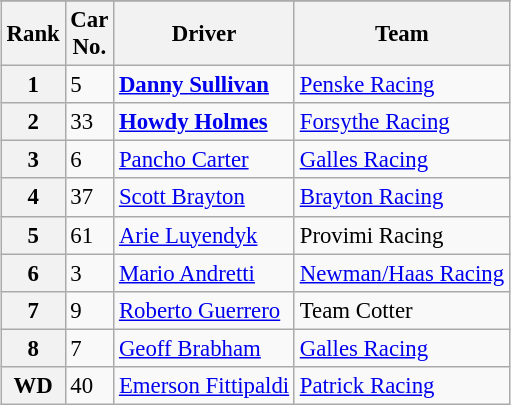<table>
<tr>
<td><br><table class="wikitable" style="font-size:95%;">
<tr>
</tr>
<tr>
<th>Rank</th>
<th>Car<br>No.</th>
<th>Driver</th>
<th>Team</th>
</tr>
<tr>
<th>1</th>
<td>5</td>
<td><strong><a href='#'>Danny Sullivan</a></strong></td>
<td><a href='#'>Penske Racing</a></td>
</tr>
<tr>
<th>2</th>
<td>33</td>
<td><strong><a href='#'>Howdy Holmes</a></strong></td>
<td><a href='#'>Forsythe Racing</a></td>
</tr>
<tr>
<th>3</th>
<td>6</td>
<td><a href='#'>Pancho Carter</a></td>
<td><a href='#'>Galles Racing</a></td>
</tr>
<tr>
<th>4</th>
<td>37</td>
<td><a href='#'>Scott Brayton</a></td>
<td><a href='#'>Brayton Racing</a></td>
</tr>
<tr>
<th>5</th>
<td>61</td>
<td><a href='#'>Arie Luyendyk</a></td>
<td>Provimi Racing</td>
</tr>
<tr>
<th>6</th>
<td>3</td>
<td><a href='#'>Mario Andretti</a></td>
<td><a href='#'>Newman/Haas Racing</a></td>
</tr>
<tr>
<th>7</th>
<td>9</td>
<td><a href='#'>Roberto Guerrero</a></td>
<td>Team Cotter</td>
</tr>
<tr>
<th>8</th>
<td>7</td>
<td><a href='#'>Geoff Brabham</a></td>
<td><a href='#'>Galles Racing</a></td>
</tr>
<tr>
<th>WD</th>
<td>40</td>
<td><a href='#'>Emerson Fittipaldi</a></td>
<td><a href='#'>Patrick Racing</a></td>
</tr>
</table>
</td>
<td><br></td>
</tr>
</table>
